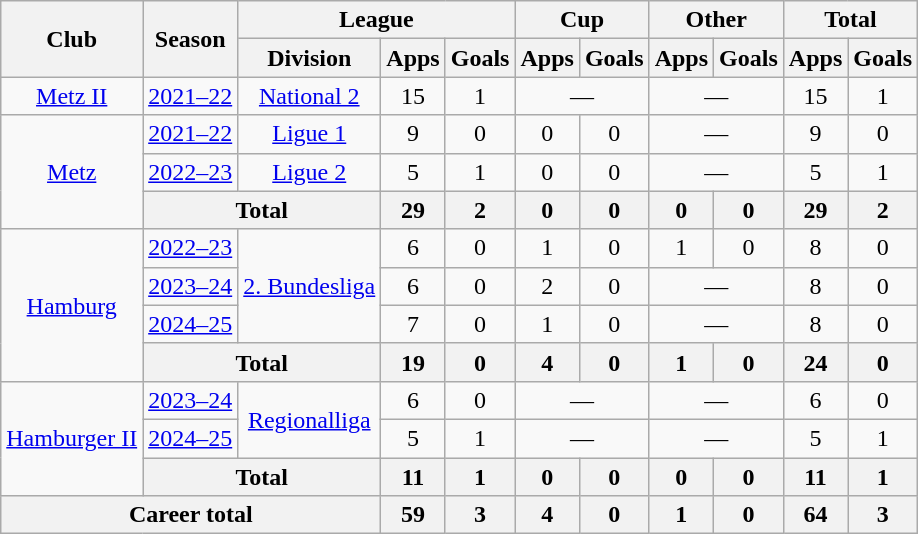<table class="wikitable", style="text-align:center">
<tr>
<th rowspan="2">Club</th>
<th rowspan="2">Season</th>
<th colspan="3">League</th>
<th colspan="2">Cup</th>
<th colspan="2">Other</th>
<th colspan="2">Total</th>
</tr>
<tr>
<th>Division</th>
<th>Apps</th>
<th>Goals</th>
<th>Apps</th>
<th>Goals</th>
<th>Apps</th>
<th>Goals</th>
<th>Apps</th>
<th>Goals</th>
</tr>
<tr>
<td><a href='#'>Metz II</a></td>
<td><a href='#'>2021–22</a></td>
<td><a href='#'>National 2</a></td>
<td>15</td>
<td>1</td>
<td colspan="2">—</td>
<td colspan="2">—</td>
<td>15</td>
<td>1</td>
</tr>
<tr>
<td rowspan="3"><a href='#'>Metz</a></td>
<td><a href='#'>2021–22</a></td>
<td><a href='#'>Ligue 1</a></td>
<td>9</td>
<td>0</td>
<td>0</td>
<td>0</td>
<td colspan="2">—</td>
<td>9</td>
<td>0</td>
</tr>
<tr>
<td><a href='#'>2022–23</a></td>
<td><a href='#'>Ligue 2</a></td>
<td>5</td>
<td>1</td>
<td>0</td>
<td>0</td>
<td colspan="2">—</td>
<td>5</td>
<td>1</td>
</tr>
<tr>
<th colspan="2">Total</th>
<th>29</th>
<th>2</th>
<th>0</th>
<th>0</th>
<th>0</th>
<th>0</th>
<th>29</th>
<th>2</th>
</tr>
<tr>
<td rowspan="4"><a href='#'>Hamburg</a></td>
<td><a href='#'>2022–23</a></td>
<td rowspan="3"><a href='#'>2. Bundesliga</a></td>
<td>6</td>
<td>0</td>
<td>1</td>
<td>0</td>
<td>1</td>
<td>0</td>
<td>8</td>
<td>0</td>
</tr>
<tr>
<td><a href='#'>2023–24</a></td>
<td>6</td>
<td>0</td>
<td>2</td>
<td>0</td>
<td colspan="2">—</td>
<td>8</td>
<td>0</td>
</tr>
<tr>
<td><a href='#'>2024–25</a></td>
<td>7</td>
<td>0</td>
<td>1</td>
<td>0</td>
<td colspan="2">—</td>
<td>8</td>
<td>0</td>
</tr>
<tr>
<th colspan="2">Total</th>
<th>19</th>
<th>0</th>
<th>4</th>
<th>0</th>
<th>1</th>
<th>0</th>
<th>24</th>
<th>0</th>
</tr>
<tr>
<td rowspan="3"><a href='#'>Hamburger II</a></td>
<td><a href='#'>2023–24</a></td>
<td rowspan="2"><a href='#'>Regionalliga</a></td>
<td>6</td>
<td>0</td>
<td colspan="2">—</td>
<td colspan="2">—</td>
<td>6</td>
<td>0</td>
</tr>
<tr>
<td><a href='#'>2024–25</a></td>
<td>5</td>
<td>1</td>
<td colspan="2">—</td>
<td colspan="2">—</td>
<td>5</td>
<td>1</td>
</tr>
<tr>
<th colspan="2">Total</th>
<th>11</th>
<th>1</th>
<th>0</th>
<th>0</th>
<th>0</th>
<th>0</th>
<th>11</th>
<th>1</th>
</tr>
<tr>
<th colspan="3">Career total</th>
<th>59</th>
<th>3</th>
<th>4</th>
<th>0</th>
<th>1</th>
<th>0</th>
<th>64</th>
<th>3</th>
</tr>
</table>
